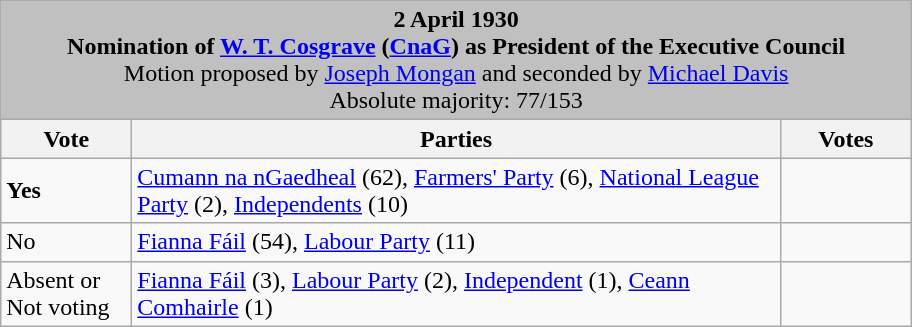<table class="wikitable">
<tr>
<td colspan="3" bgcolor="#C0C0C0" align=center><strong>2 April 1930<br>Nomination of <a href='#'>W. T. Cosgrave</a> (<a href='#'>CnaG</a>) as President of the Executive Council</strong><br>Motion proposed by <a href='#'>Joseph Mongan</a> and seconded by <a href='#'>Michael Davis</a><br>Absolute majority: 77/153</td>
</tr>
<tr bgcolor="#D8D8D8">
<th width=80px>Vote</th>
<th width=425px>Parties</th>
<th width=80px align="center">Votes</th>
</tr>
<tr>
<td> <strong>Yes</strong></td>
<td><a href='#'>Cumann na nGaedheal</a> (62), <a href='#'>Farmers' Party</a> (6), <a href='#'>National League Party</a> (2), <a href='#'>Independents</a> (10)</td>
<td></td>
</tr>
<tr>
<td>No</td>
<td><a href='#'>Fianna Fáil</a> (54), <a href='#'>Labour Party</a> (11)</td>
<td></td>
</tr>
<tr>
<td>Absent or<br>Not voting</td>
<td><a href='#'>Fianna Fáil</a> (3), <a href='#'>Labour Party</a> (2), <a href='#'>Independent</a> (1), <a href='#'>Ceann Comhairle</a> (1)</td>
<td></td>
</tr>
</table>
